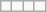<table class="wikitable" border="1">
<tr>
<td></td>
<td></td>
<td></td>
<td></td>
</tr>
</table>
